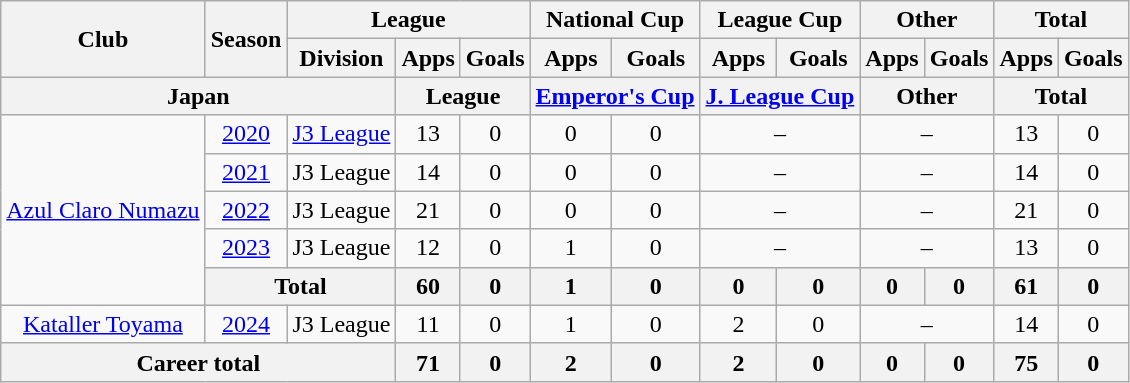<table class="wikitable" style="text-align:center">
<tr>
<th rowspan=2>Club</th>
<th rowspan=2>Season</th>
<th colspan=3>League</th>
<th colspan=2>National Cup</th>
<th colspan=2>League Cup</th>
<th colspan=2>Other</th>
<th colspan=2>Total</th>
</tr>
<tr>
<th>Division</th>
<th>Apps</th>
<th>Goals</th>
<th>Apps</th>
<th>Goals</th>
<th>Apps</th>
<th>Goals</th>
<th>Apps</th>
<th>Goals</th>
<th>Apps</th>
<th>Goals</th>
</tr>
<tr>
<th colspan=3>Japan</th>
<th colspan=2>League</th>
<th colspan=2><a href='#'>Emperor's Cup</a></th>
<th colspan=2><a href='#'>J. League Cup</a></th>
<th colspan=2>Other</th>
<th colspan=2>Total</th>
</tr>
<tr>
<td rowspan="5"><a href='#'>Azul Claro Numazu</a></td>
<td><a href='#'>2020</a></td>
<td><a href='#'>J3 League</a></td>
<td>13</td>
<td>0</td>
<td>0</td>
<td>0</td>
<td colspan="2">–</td>
<td colspan="2">–</td>
<td>13</td>
<td>0</td>
</tr>
<tr>
<td><a href='#'>2021</a></td>
<td>J3 League</td>
<td>14</td>
<td>0</td>
<td>0</td>
<td>0</td>
<td colspan="2">–</td>
<td colspan="2">–</td>
<td>14</td>
<td>0</td>
</tr>
<tr>
<td><a href='#'>2022</a></td>
<td>J3 League</td>
<td>21</td>
<td>0</td>
<td>0</td>
<td>0</td>
<td colspan="2">–</td>
<td colspan="2">–</td>
<td>21</td>
<td>0</td>
</tr>
<tr>
<td><a href='#'>2023</a></td>
<td>J3 League</td>
<td>12</td>
<td>0</td>
<td>1</td>
<td>0</td>
<td colspan="2">–</td>
<td colspan="2">–</td>
<td>13</td>
<td>0</td>
</tr>
<tr>
<th colspan="2">Total</th>
<th>60</th>
<th>0</th>
<th>1</th>
<th>0</th>
<th>0</th>
<th>0</th>
<th>0</th>
<th>0</th>
<th>61</th>
<th>0</th>
</tr>
<tr>
<td rowspan="1"><a href='#'>Kataller Toyama</a></td>
<td><a href='#'>2024</a></td>
<td>J3 League</td>
<td>11</td>
<td>0</td>
<td>1</td>
<td>0</td>
<td>2</td>
<td>0</td>
<td colspan="2">–</td>
<td>14</td>
<td>0</td>
</tr>
<tr>
<th colspan=3>Career total</th>
<th>71</th>
<th>0</th>
<th>2</th>
<th>0</th>
<th>2</th>
<th>0</th>
<th>0</th>
<th>0</th>
<th>75</th>
<th>0</th>
</tr>
</table>
